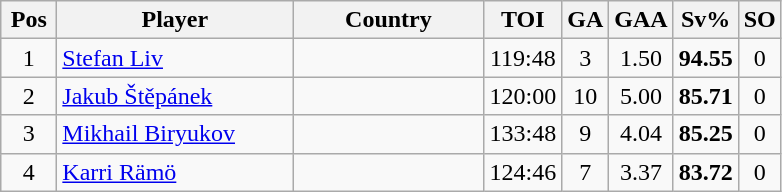<table class="wikitable sortable" style="text-align: center;">
<tr>
<th width=30>Pos</th>
<th width=150>Player</th>
<th width=120>Country</th>
<th width=20>TOI</th>
<th width=20>GA</th>
<th width=20>GAA</th>
<th width=20>Sv%</th>
<th width=20>SO</th>
</tr>
<tr>
<td>1</td>
<td align=left><a href='#'>Stefan Liv</a></td>
<td align=left></td>
<td>119:48</td>
<td>3</td>
<td>1.50</td>
<td><strong>94.55</strong></td>
<td>0</td>
</tr>
<tr>
<td>2</td>
<td align=left><a href='#'>Jakub Štěpánek</a></td>
<td align=left></td>
<td>120:00</td>
<td>10</td>
<td>5.00</td>
<td><strong>85.71</strong></td>
<td>0</td>
</tr>
<tr>
<td>3</td>
<td align=left><a href='#'>Mikhail Biryukov</a></td>
<td align=left></td>
<td>133:48</td>
<td>9</td>
<td>4.04</td>
<td><strong>85.25</strong></td>
<td>0</td>
</tr>
<tr>
<td>4</td>
<td align=left><a href='#'>Karri Rämö</a></td>
<td align=left></td>
<td>124:46</td>
<td>7</td>
<td>3.37</td>
<td><strong>83.72</strong></td>
<td>0</td>
</tr>
</table>
